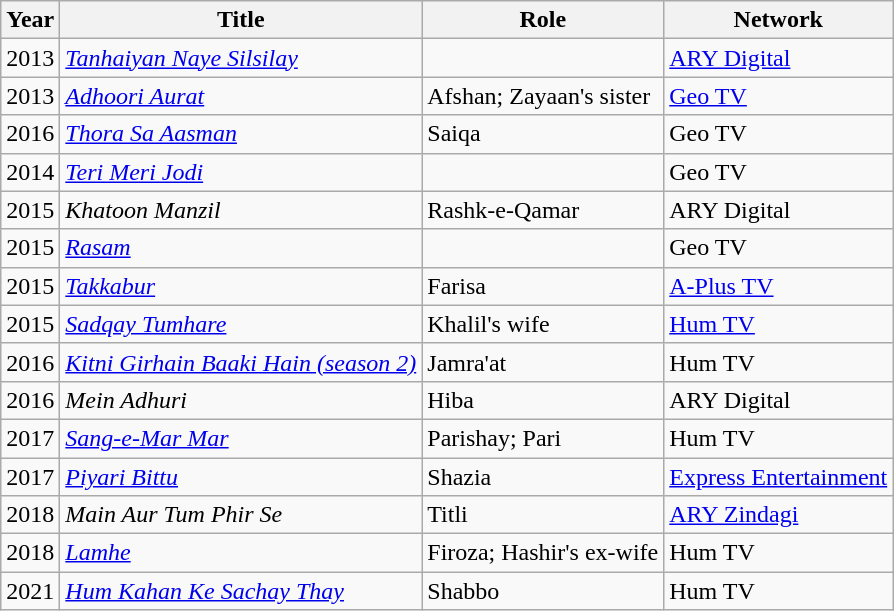<table class="wikitable">
<tr>
<th>Year</th>
<th>Title</th>
<th>Role</th>
<th>Network</th>
</tr>
<tr>
<td>2013</td>
<td><em><a href='#'>Tanhaiyan Naye Silsilay</a></em></td>
<td></td>
<td><a href='#'>ARY Digital</a></td>
</tr>
<tr>
<td>2013</td>
<td><em><a href='#'>Adhoori Aurat</a></em></td>
<td>Afshan; Zayaan's sister</td>
<td><a href='#'>Geo TV</a></td>
</tr>
<tr>
<td>2016</td>
<td><em><a href='#'>Thora Sa Aasman</a></em></td>
<td>Saiqa</td>
<td>Geo TV</td>
</tr>
<tr>
<td>2014</td>
<td><em><a href='#'>Teri Meri Jodi</a></em></td>
<td></td>
<td>Geo TV</td>
</tr>
<tr>
<td>2015</td>
<td><em>Khatoon Manzil</em></td>
<td>Rashk-e-Qamar</td>
<td>ARY Digital</td>
</tr>
<tr>
<td>2015</td>
<td><em><a href='#'>Rasam</a></em></td>
<td></td>
<td>Geo TV</td>
</tr>
<tr>
<td>2015</td>
<td><em><a href='#'>Takkabur</a></em></td>
<td>Farisa</td>
<td><a href='#'>A-Plus TV</a></td>
</tr>
<tr>
<td>2015</td>
<td><em><a href='#'>Sadqay Tumhare</a></em></td>
<td>Khalil's wife</td>
<td><a href='#'>Hum TV</a></td>
</tr>
<tr>
<td>2016</td>
<td><em><a href='#'>Kitni Girhain Baaki Hain (season 2)</a></em></td>
<td>Jamra'at</td>
<td>Hum TV</td>
</tr>
<tr>
<td>2016</td>
<td><em>Mein Adhuri</em></td>
<td>Hiba</td>
<td>ARY Digital</td>
</tr>
<tr>
<td>2017</td>
<td><em><a href='#'>Sang-e-Mar Mar</a></em></td>
<td>Parishay; Pari</td>
<td>Hum TV</td>
</tr>
<tr>
<td>2017</td>
<td><em><a href='#'>Piyari Bittu</a></em></td>
<td>Shazia</td>
<td><a href='#'>Express Entertainment</a></td>
</tr>
<tr>
<td>2018</td>
<td><em>Main Aur Tum Phir Se</em></td>
<td>Titli</td>
<td><a href='#'>ARY Zindagi</a></td>
</tr>
<tr>
<td>2018</td>
<td><em><a href='#'>Lamhe</a></em></td>
<td>Firoza; Hashir's ex-wife</td>
<td>Hum TV</td>
</tr>
<tr>
<td>2021</td>
<td><em><a href='#'>Hum Kahan Ke Sachay Thay</a></em></td>
<td>Shabbo</td>
<td>Hum TV</td>
</tr>
</table>
